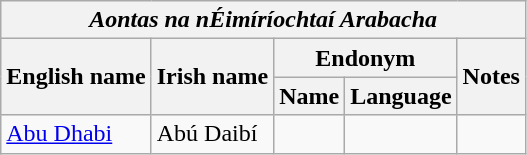<table class="wikitable sortable">
<tr>
<th colspan="5"> <em>Aontas na nÉimíríochtaí Arabacha</em></th>
</tr>
<tr>
<th rowspan="2">English name</th>
<th rowspan="2">Irish name</th>
<th colspan="2">Endonym</th>
<th rowspan="2">Notes</th>
</tr>
<tr>
<th>Name</th>
<th>Language</th>
</tr>
<tr>
<td><a href='#'>Abu Dhabi</a></td>
<td>Abú Daibí</td>
<td></td>
<td></td>
<td></td>
</tr>
</table>
